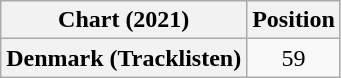<table class="wikitable plainrowheaders" style="text-align:center">
<tr>
<th scope="col">Chart (2021)</th>
<th scope="col">Position</th>
</tr>
<tr>
<th scope="row">Denmark (Tracklisten)</th>
<td>59</td>
</tr>
</table>
